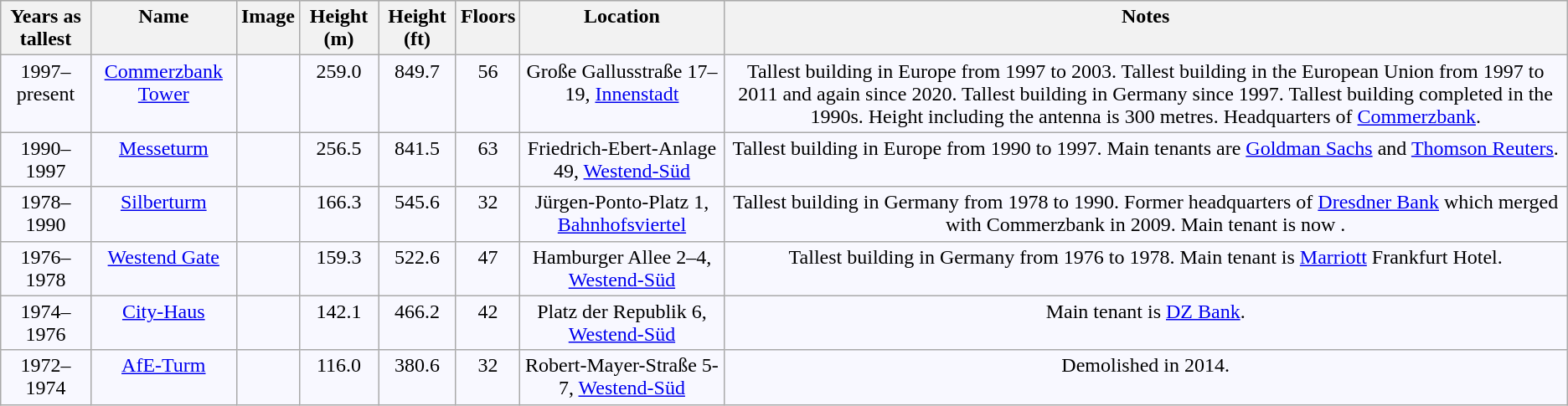<table class = "wikitable sortable">
<tr ---- align="center" valign="top" bgcolor="#dddddd">
<th>Years as tallest</th>
<th>Name</th>
<th class="unsortable">Image</th>
<th>Height (m)<br></th>
<th>Height (ft)<br></th>
<th>Floors</th>
<th>Location</th>
<th class="unsortable">Notes</th>
</tr>
<tr ---- align="center" valign="top" bgcolor="#F8F8FF">
<td>1997–present</td>
<td><a href='#'>Commerzbank Tower</a></td>
<td></td>
<td>259.0</td>
<td>849.7</td>
<td>56</td>
<td>Große Gallusstraße 17–19, <a href='#'>Innenstadt</a></td>
<td>Tallest building in Europe from 1997 to 2003. Tallest building in the European Union from 1997 to 2011 and again since 2020. Tallest building in Germany since 1997. Tallest building completed in the 1990s. Height including the antenna is 300 metres. Headquarters of <a href='#'>Commerzbank</a>.</td>
</tr>
<tr ---- align="center" valign="top" bgcolor="#F8F8FF">
<td>1990–1997</td>
<td><a href='#'>Messeturm</a></td>
<td></td>
<td>256.5</td>
<td>841.5</td>
<td>63</td>
<td>Friedrich-Ebert-Anlage 49, <a href='#'>Westend-Süd</a></td>
<td>Tallest building in Europe from 1990 to 1997. Main tenants are <a href='#'>Goldman Sachs</a> and <a href='#'>Thomson Reuters</a>.</td>
</tr>
<tr ---- align="center" valign="top" bgcolor="#F8F8FF">
<td>1978–1990</td>
<td><a href='#'>Silberturm</a></td>
<td></td>
<td>166.3</td>
<td>545.6</td>
<td>32</td>
<td>Jürgen-Ponto-Platz 1, <a href='#'>Bahnhofsviertel</a></td>
<td>Tallest building in Germany from 1978 to 1990. Former headquarters of <a href='#'>Dresdner Bank</a> which merged with Commerzbank in 2009. Main tenant is now .</td>
</tr>
<tr ---- align="center" valign="top" bgcolor="#F8F8FF">
<td>1976–1978</td>
<td><a href='#'>Westend Gate</a></td>
<td></td>
<td>159.3</td>
<td>522.6</td>
<td>47</td>
<td>Hamburger Allee 2–4, <a href='#'>Westend-Süd</a></td>
<td>Tallest building in Germany from 1976 to 1978. Main tenant is <a href='#'>Marriott</a> Frankfurt Hotel.</td>
</tr>
<tr ---- align="center" valign="top" bgcolor="#F8F8FF">
<td>1974–1976</td>
<td><a href='#'>City-Haus</a></td>
<td></td>
<td>142.1</td>
<td>466.2</td>
<td>42</td>
<td>Platz der Republik 6, <a href='#'>Westend-Süd</a></td>
<td>Main tenant is <a href='#'>DZ Bank</a>.</td>
</tr>
<tr ---- align="center" valign="top" bgcolor="#F8F8FF">
<td>1972–1974</td>
<td><a href='#'>AfE-Turm</a></td>
<td></td>
<td>116.0</td>
<td>380.6</td>
<td>32</td>
<td>Robert-Mayer-Straße 5-7, <a href='#'>Westend-Süd</a></td>
<td>Demolished in 2014.</td>
</tr>
</table>
